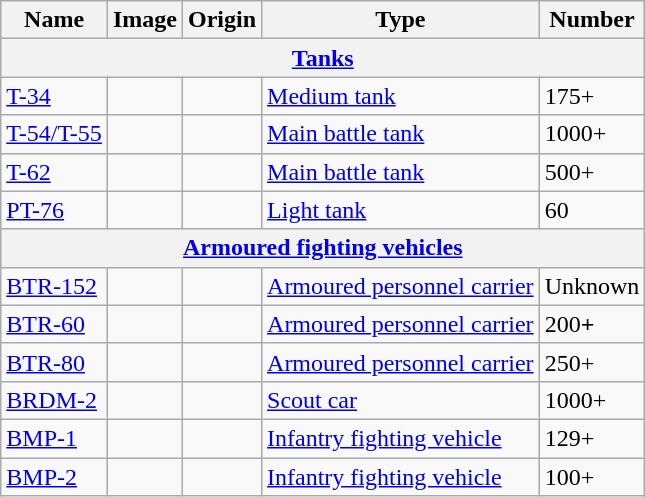<table class="wikitable">
<tr>
<th>Name</th>
<th>Image</th>
<th>Origin</th>
<th>Type</th>
<th>Number</th>
</tr>
<tr>
<th colspan="6"><a href='#'>Tanks</a></th>
</tr>
<tr>
<td><a href='#'>T-34</a></td>
<td></td>
<td></td>
<td><a href='#'>Medium tank</a></td>
<td>175+</td>
</tr>
<tr>
<td><a href='#'>T-54/T-55</a></td>
<td></td>
<td></td>
<td><a href='#'>Main battle tank</a></td>
<td>1000+</td>
</tr>
<tr>
<td><a href='#'>T-62</a></td>
<td></td>
<td></td>
<td><a href='#'>Main battle tank</a></td>
<td>500+</td>
</tr>
<tr>
<td><a href='#'>PT-76</a></td>
<td></td>
<td></td>
<td><a href='#'>Light tank</a></td>
<td>60</td>
</tr>
<tr>
<th colspan="6"><a href='#'>Armoured fighting vehicles</a></th>
</tr>
<tr>
<td><a href='#'>BTR-152</a></td>
<td></td>
<td></td>
<td><a href='#'>Armoured personnel carrier</a></td>
<td>Unknown</td>
</tr>
<tr>
<td><a href='#'>BTR-60</a></td>
<td></td>
<td></td>
<td><a href='#'>Armoured personnel carrier</a></td>
<td>200<strong>+</strong></td>
</tr>
<tr>
<td><a href='#'>BTR-80</a></td>
<td></td>
<td></td>
<td><a href='#'>Armoured personnel carrier</a></td>
<td>250+</td>
</tr>
<tr>
<td><a href='#'>BRDM-2</a></td>
<td></td>
<td></td>
<td><a href='#'>Scout car</a></td>
<td>1000+</td>
</tr>
<tr>
<td><a href='#'>BMP-1</a></td>
<td></td>
<td></td>
<td><a href='#'>Infantry fighting vehicle</a></td>
<td>129+</td>
</tr>
<tr>
<td><a href='#'>BMP-2</a></td>
<td></td>
<td></td>
<td><a href='#'>Infantry fighting vehicle</a></td>
<td>100+</td>
</tr>
</table>
